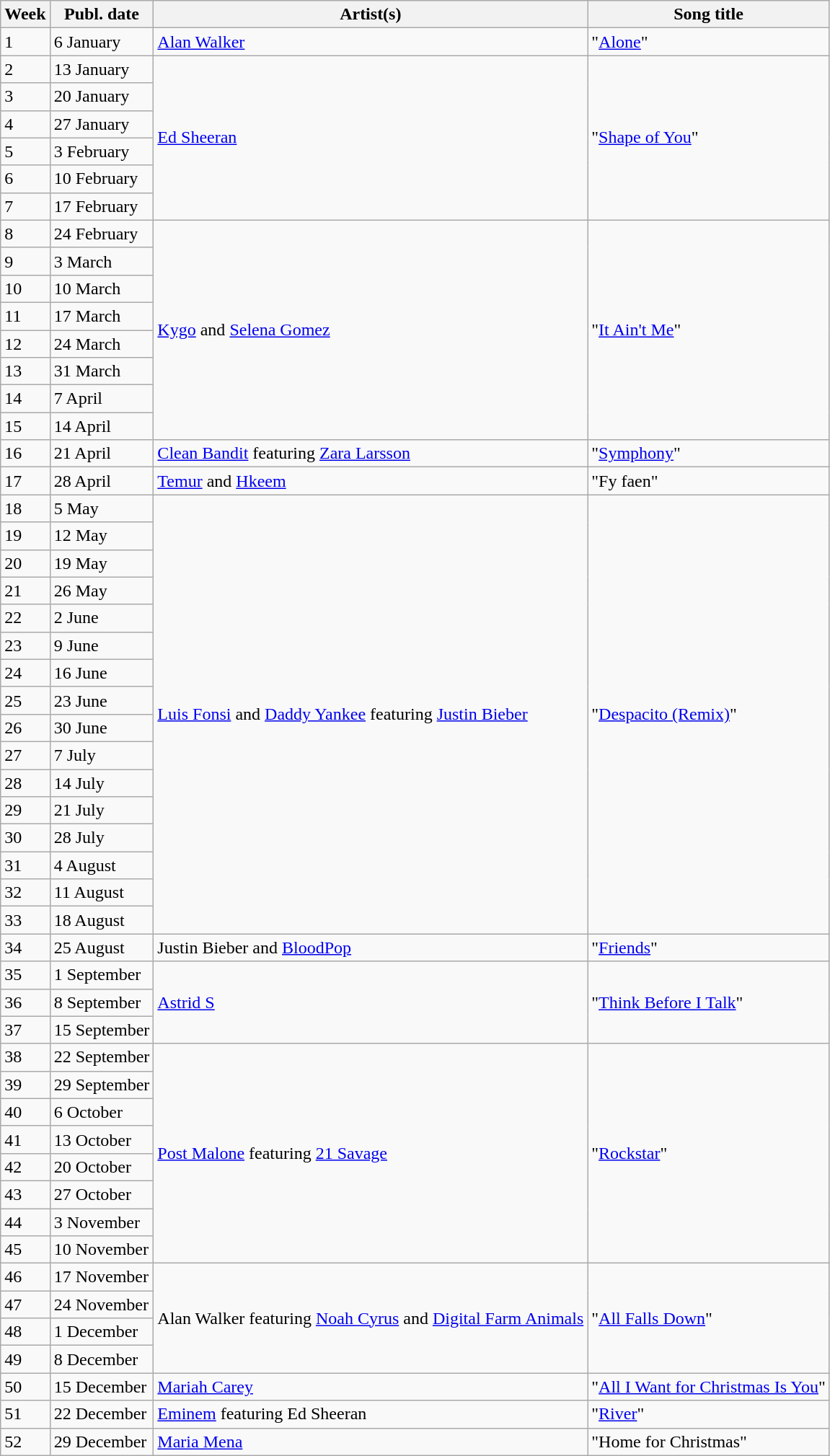<table class="wikitable">
<tr>
<th>Week</th>
<th>Publ. date</th>
<th>Artist(s)</th>
<th>Song title</th>
</tr>
<tr>
<td>1</td>
<td>6 January</td>
<td><a href='#'>Alan Walker</a></td>
<td>"<a href='#'>Alone</a>"</td>
</tr>
<tr>
<td>2</td>
<td>13 January</td>
<td rowspan="6"><a href='#'>Ed Sheeran</a></td>
<td rowspan="6">"<a href='#'>Shape of You</a>"</td>
</tr>
<tr>
<td>3</td>
<td>20 January</td>
</tr>
<tr>
<td>4</td>
<td>27 January</td>
</tr>
<tr>
<td>5</td>
<td>3 February</td>
</tr>
<tr>
<td>6</td>
<td>10 February</td>
</tr>
<tr>
<td>7</td>
<td>17 February</td>
</tr>
<tr>
<td>8</td>
<td>24 February</td>
<td rowspan="8"><a href='#'>Kygo</a> and <a href='#'>Selena Gomez</a></td>
<td rowspan="8">"<a href='#'>It Ain't Me</a>"</td>
</tr>
<tr>
<td>9</td>
<td>3 March</td>
</tr>
<tr>
<td>10</td>
<td>10 March</td>
</tr>
<tr>
<td>11</td>
<td>17 March</td>
</tr>
<tr>
<td>12</td>
<td>24 March</td>
</tr>
<tr>
<td>13</td>
<td>31 March</td>
</tr>
<tr>
<td>14</td>
<td>7 April</td>
</tr>
<tr>
<td>15</td>
<td>14 April</td>
</tr>
<tr>
<td>16</td>
<td>21 April</td>
<td><a href='#'>Clean Bandit</a> featuring <a href='#'>Zara Larsson</a></td>
<td>"<a href='#'>Symphony</a>"</td>
</tr>
<tr>
<td>17</td>
<td>28 April</td>
<td><a href='#'>Temur</a> and <a href='#'>Hkeem</a></td>
<td>"Fy faen"</td>
</tr>
<tr>
<td>18</td>
<td>5 May</td>
<td rowspan="16"><a href='#'>Luis Fonsi</a> and <a href='#'>Daddy Yankee</a> featuring <a href='#'>Justin Bieber</a></td>
<td rowspan="16">"<a href='#'>Despacito (Remix)</a>"</td>
</tr>
<tr>
<td>19</td>
<td>12 May</td>
</tr>
<tr>
<td>20</td>
<td>19 May</td>
</tr>
<tr>
<td>21</td>
<td>26 May</td>
</tr>
<tr>
<td>22</td>
<td>2 June</td>
</tr>
<tr>
<td>23</td>
<td>9 June</td>
</tr>
<tr>
<td>24</td>
<td>16 June</td>
</tr>
<tr>
<td>25</td>
<td>23 June</td>
</tr>
<tr>
<td>26</td>
<td>30 June</td>
</tr>
<tr>
<td>27</td>
<td>7 July</td>
</tr>
<tr>
<td>28</td>
<td>14 July</td>
</tr>
<tr>
<td>29</td>
<td>21 July</td>
</tr>
<tr>
<td>30</td>
<td>28 July</td>
</tr>
<tr>
<td>31</td>
<td>4 August</td>
</tr>
<tr>
<td>32</td>
<td>11 August</td>
</tr>
<tr>
<td>33</td>
<td>18 August</td>
</tr>
<tr>
<td>34</td>
<td>25 August</td>
<td>Justin Bieber and <a href='#'>BloodPop</a></td>
<td>"<a href='#'>Friends</a>"</td>
</tr>
<tr>
<td>35</td>
<td>1 September</td>
<td rowspan="3"><a href='#'>Astrid S</a></td>
<td rowspan="3">"<a href='#'>Think Before I Talk</a>"</td>
</tr>
<tr>
<td>36</td>
<td>8 September</td>
</tr>
<tr>
<td>37</td>
<td>15 September</td>
</tr>
<tr>
<td>38</td>
<td>22 September</td>
<td rowspan="8"><a href='#'>Post Malone</a> featuring <a href='#'>21 Savage</a></td>
<td rowspan="8">"<a href='#'>Rockstar</a>"</td>
</tr>
<tr>
<td>39</td>
<td>29 September</td>
</tr>
<tr>
<td>40</td>
<td>6 October</td>
</tr>
<tr>
<td>41</td>
<td>13 October</td>
</tr>
<tr>
<td>42</td>
<td>20 October</td>
</tr>
<tr>
<td>43</td>
<td>27 October</td>
</tr>
<tr>
<td>44</td>
<td>3 November</td>
</tr>
<tr>
<td>45</td>
<td>10 November</td>
</tr>
<tr>
<td>46</td>
<td>17 November</td>
<td rowspan="4">Alan Walker featuring <a href='#'>Noah Cyrus</a> and <a href='#'>Digital Farm Animals</a></td>
<td rowspan="4">"<a href='#'>All Falls Down</a>"</td>
</tr>
<tr>
<td>47</td>
<td>24 November</td>
</tr>
<tr>
<td>48</td>
<td>1 December</td>
</tr>
<tr>
<td>49</td>
<td>8 December</td>
</tr>
<tr>
<td>50</td>
<td>15 December</td>
<td><a href='#'>Mariah Carey</a></td>
<td>"<a href='#'>All I Want for Christmas Is You</a>"</td>
</tr>
<tr>
<td>51</td>
<td>22 December</td>
<td><a href='#'>Eminem</a> featuring Ed Sheeran</td>
<td>"<a href='#'>River</a>"</td>
</tr>
<tr>
<td>52</td>
<td>29 December</td>
<td><a href='#'>Maria Mena</a></td>
<td>"Home for Christmas"</td>
</tr>
</table>
